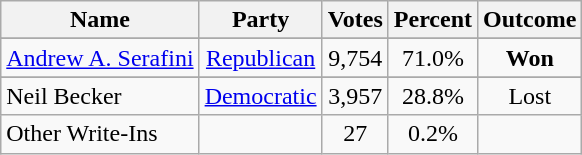<table class=wikitable style="text-align:center">
<tr>
<th>Name</th>
<th>Party</th>
<th>Votes</th>
<th>Percent</th>
<th>Outcome</th>
</tr>
<tr>
</tr>
<tr>
<td align=left><a href='#'>Andrew A. Serafini</a></td>
<td><a href='#'>Republican</a></td>
<td>9,754</td>
<td>71.0%</td>
<td><strong>Won</strong></td>
</tr>
<tr>
</tr>
<tr>
<td align=left>Neil Becker</td>
<td><a href='#'>Democratic</a></td>
<td>3,957</td>
<td>28.8%</td>
<td>Lost</td>
</tr>
<tr>
<td align=left>Other Write-Ins</td>
<td></td>
<td>27</td>
<td>0.2%</td>
<td></td>
</tr>
</table>
